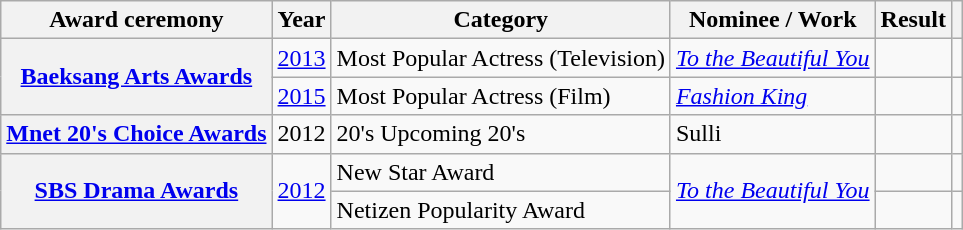<table class="wikitable plainrowheaders sortable">
<tr>
<th scope="col">Award ceremony</th>
<th scope="col">Year</th>
<th scope="col">Category </th>
<th scope="col">Nominee / Work</th>
<th scope="col">Result</th>
<th scope="col" class="unsortable"></th>
</tr>
<tr>
<th scope="row" rowspan="2"><a href='#'>Baeksang Arts Awards</a></th>
<td style="text-align:center"><a href='#'>2013</a></td>
<td>Most Popular Actress (Television)</td>
<td><em><a href='#'>To the Beautiful You</a></em></td>
<td></td>
<td style="text-align:center"></td>
</tr>
<tr>
<td style="text-align:center"><a href='#'>2015</a></td>
<td>Most Popular Actress (Film)</td>
<td><em><a href='#'>Fashion King</a></em></td>
<td></td>
<td style="text-align:center"></td>
</tr>
<tr>
<th scope="row"><a href='#'>Mnet 20's Choice Awards</a></th>
<td style="text-align:center">2012</td>
<td>20's Upcoming 20's</td>
<td>Sulli</td>
<td></td>
<td style="text-align:center"></td>
</tr>
<tr>
<th scope="row" rowspan="2"><a href='#'>SBS Drama Awards</a></th>
<td rowspan="2" style="text-align:center"><a href='#'>2012</a></td>
<td>New Star Award</td>
<td rowspan="2"><em><a href='#'>To the Beautiful You</a></em></td>
<td></td>
<td style="text-align:center"></td>
</tr>
<tr>
<td>Netizen Popularity Award</td>
<td></td>
<td style="text-align:center"></td>
</tr>
</table>
